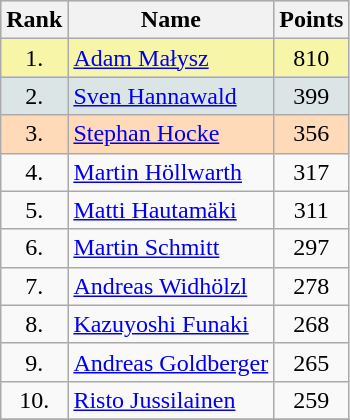<table class="wikitable sortable">
<tr style="background:#CEDAF2">
<th>Rank</th>
<th>Name</th>
<th>Points</th>
</tr>
<tr style="background:#F7F6A8">
<td style="text-align:center">1.</td>
<td> <a href='#'>Adam Małysz</a></td>
<td style="text-align:center">810</td>
</tr>
<tr style="background: #DCE5E5;">
<td style="text-align:center">2.</td>
<td> <a href='#'>Sven Hannawald</a></td>
<td style="text-align:center">399</td>
</tr>
<tr style="background: #FFDAB9;">
<td style="text-align:center">3.</td>
<td> <a href='#'>Stephan Hocke</a></td>
<td style="text-align:center">356</td>
</tr>
<tr>
<td style="text-align:center">4.</td>
<td> <a href='#'>Martin Höllwarth</a></td>
<td style="text-align:center">317</td>
</tr>
<tr>
<td style="text-align:center">5.</td>
<td> <a href='#'>Matti Hautamäki</a></td>
<td style="text-align:center">311</td>
</tr>
<tr>
<td style="text-align:center">6.</td>
<td> <a href='#'>Martin Schmitt</a></td>
<td style="text-align:center">297</td>
</tr>
<tr>
<td style="text-align:center">7.</td>
<td> <a href='#'>Andreas Widhölzl</a></td>
<td style="text-align:center">278</td>
</tr>
<tr>
<td style="text-align:center">8.</td>
<td> <a href='#'>Kazuyoshi Funaki</a></td>
<td style="text-align:center">268</td>
</tr>
<tr>
<td style="text-align:center">9.</td>
<td> <a href='#'>Andreas Goldberger</a></td>
<td style="text-align:center">265</td>
</tr>
<tr>
<td style="text-align:center">10.</td>
<td> <a href='#'>Risto Jussilainen</a></td>
<td style="text-align:center">259</td>
</tr>
<tr>
</tr>
</table>
